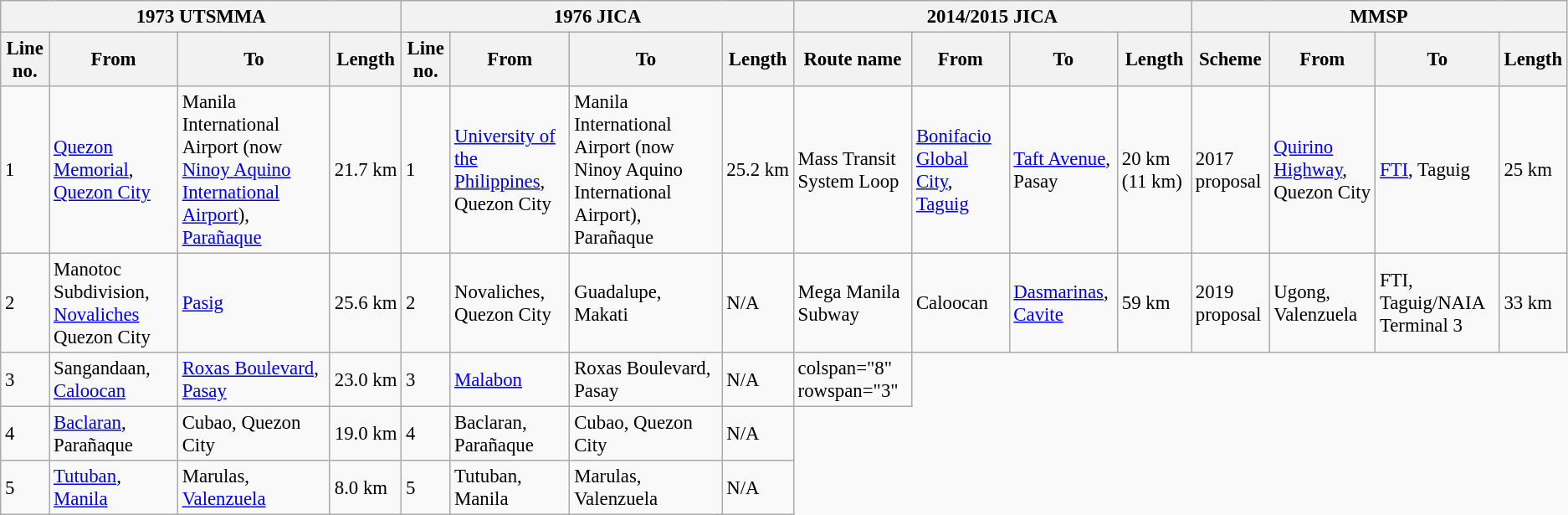<table class="wikitable collapsible collapsed" style="font-size:95%; border: none;">
<tr>
<th colspan="4">1973 UTSMMA</th>
<th colspan="4">1976 JICA</th>
<th colspan="4">2014/2015 JICA</th>
<th colspan="4">MMSP</th>
</tr>
<tr>
<th>Line no.</th>
<th>From</th>
<th>To</th>
<th>Length</th>
<th>Line no.</th>
<th>From</th>
<th>To</th>
<th>Length</th>
<th>Route name</th>
<th>From</th>
<th>To</th>
<th>Length</th>
<th>Scheme</th>
<th>From</th>
<th>To</th>
<th>Length</th>
</tr>
<tr>
<td>1</td>
<td><a href='#'>Quezon Memorial</a>, <a href='#'>Quezon City</a></td>
<td>Manila International Airport (now <a href='#'>Ninoy Aquino International Airport</a>), <a href='#'>Parañaque</a></td>
<td>21.7 km</td>
<td>1</td>
<td><a href='#'>University of the Philippines</a>, Quezon City</td>
<td>Manila International Airport (now Ninoy Aquino International Airport), Parañaque</td>
<td>25.2 km</td>
<td>Mass Transit System Loop</td>
<td><a href='#'>Bonifacio Global City</a>, <a href='#'>Taguig</a></td>
<td><a href='#'>Taft Avenue</a>, Pasay</td>
<td>20 km (11 km)</td>
<td>2017 proposal</td>
<td><a href='#'>Quirino Highway</a>, Quezon City</td>
<td><a href='#'>FTI</a>, Taguig</td>
<td>25 km</td>
</tr>
<tr>
<td>2</td>
<td>Manotoc Subdivision, <a href='#'>Novaliches</a> Quezon City</td>
<td><a href='#'>Pasig</a></td>
<td>25.6 km</td>
<td>2</td>
<td>Novaliches, Quezon City</td>
<td>Guadalupe, Makati</td>
<td>N/A</td>
<td>Mega Manila Subway</td>
<td>Caloocan</td>
<td><a href='#'>Dasmarinas</a>, <a href='#'>Cavite</a></td>
<td>59 km</td>
<td>2019 proposal</td>
<td>Ugong, Valenzuela</td>
<td>FTI, Taguig/NAIA Terminal 3</td>
<td>33 km</td>
</tr>
<tr>
<td>3</td>
<td>Sangandaan, <a href='#'>Caloocan</a></td>
<td><a href='#'>Roxas Boulevard</a>, <a href='#'>Pasay</a></td>
<td>23.0 km</td>
<td>3</td>
<td><a href='#'>Malabon</a></td>
<td>Roxas Boulevard, Pasay</td>
<td>N/A</td>
<td>colspan="8" rowspan="3" </td>
</tr>
<tr>
<td>4</td>
<td><a href='#'>Baclaran</a>, Parañaque</td>
<td>Cubao, Quezon City</td>
<td>19.0 km</td>
<td>4</td>
<td>Baclaran, Parañaque</td>
<td>Cubao, Quezon City</td>
<td>N/A</td>
</tr>
<tr>
<td>5</td>
<td><a href='#'>Tutuban</a>, <a href='#'>Manila</a></td>
<td>Marulas, <a href='#'>Valenzuela</a></td>
<td>8.0 km</td>
<td>5</td>
<td>Tutuban, Manila</td>
<td>Marulas, Valenzuela</td>
<td>N/A</td>
</tr>
</table>
